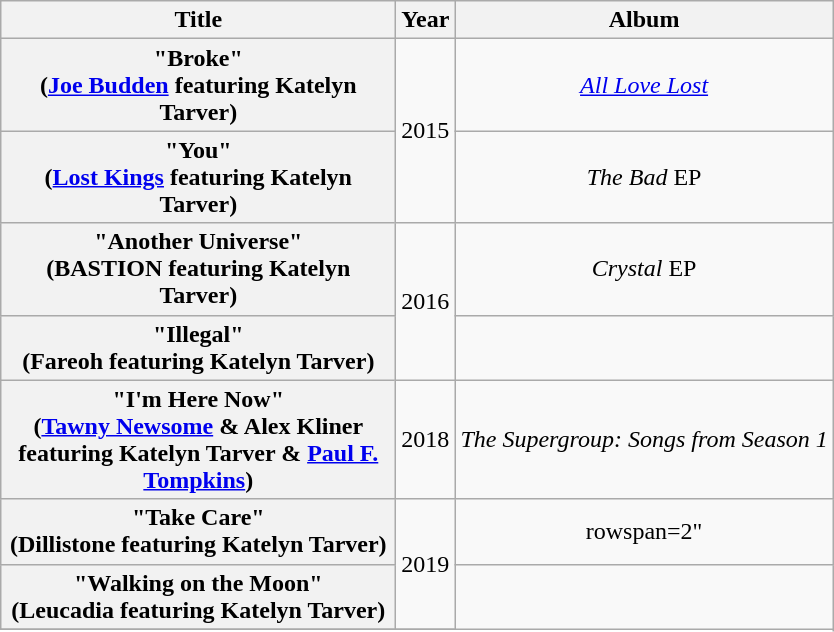<table class="wikitable plainrowheaders" style="text-align:center">
<tr>
<th scope="col" style="width:16em;">Title</th>
<th scope="col">Year</th>
<th scope="col">Album</th>
</tr>
<tr>
<th scope="row">"Broke"<br><span>(<a href='#'>Joe Budden</a> featuring Katelyn Tarver)</span></th>
<td rowspan="2">2015</td>
<td><em><a href='#'>All Love Lost</a></em></td>
</tr>
<tr>
<th scope="row">"You"<br><span>(<a href='#'>Lost Kings</a> featuring Katelyn Tarver)</span></th>
<td><em>The Bad</em> EP</td>
</tr>
<tr>
<th scope="row">"Another Universe"<br><span>(BASTION featuring Katelyn Tarver)</span></th>
<td rowspan="2">2016</td>
<td><em>Crystal</em> EP</td>
</tr>
<tr>
<th scope="row">"Illegal"<br><span>(Fareoh featuring Katelyn Tarver)</span></th>
<td></td>
</tr>
<tr>
<th scope="row">"I'm Here Now"<br><span>(<a href='#'>Tawny Newsome</a> & Alex Kliner featuring Katelyn Tarver & <a href='#'>Paul F. Tompkins</a>)</span></th>
<td>2018</td>
<td><em>The Supergroup: Songs from Season 1</em></td>
</tr>
<tr>
<th scope="row">"Take Care"<br><span>(Dillistone featuring Katelyn Tarver)</span></th>
<td rowspan="2">2019</td>
<td>rowspan=2" </td>
</tr>
<tr>
<th scope="row">"Walking on the Moon"<br><span>(Leucadia featuring Katelyn Tarver)</span></th>
</tr>
<tr>
</tr>
</table>
